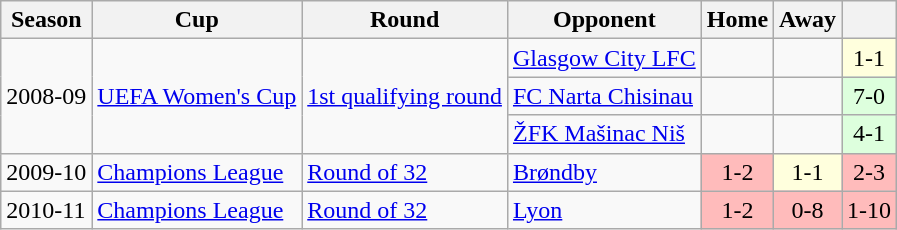<table class="wikitable">
<tr>
<th>Season</th>
<th>Cup</th>
<th>Round</th>
<th>Opponent</th>
<th>Home</th>
<th>Away</th>
<th> </th>
</tr>
<tr>
<td rowspan=3>2008-09</td>
<td rowspan=3><a href='#'>UEFA Women's Cup</a></td>
<td rowspan=3><a href='#'>1st qualifying round</a></td>
<td> <a href='#'>Glasgow City LFC</a></td>
<td></td>
<td></td>
<td bgcolor="#ffffdd" style="text-align:center;">1-1</td>
</tr>
<tr>
<td> <a href='#'>FC Narta Chisinau</a></td>
<td></td>
<td></td>
<td bgcolor="#ddffdd" style="text-align:center;">7-0</td>
</tr>
<tr>
<td> <a href='#'>ŽFK Mašinac Niš</a></td>
<td></td>
<td></td>
<td bgcolor="#ddffdd" style="text-align:center;">4-1</td>
</tr>
<tr>
<td>2009-10</td>
<td><a href='#'>Champions League</a></td>
<td><a href='#'>Round of 32</a></td>
<td> <a href='#'>Brøndby</a></td>
<td bgcolor="#ffbbbb" style="text-align:center;">1-2</td>
<td bgcolor="#ffffdd" style="text-align:center;">1-1</td>
<td bgcolor="#ffbbbb" style="text-align:center;">2-3</td>
</tr>
<tr>
<td>2010-11</td>
<td><a href='#'>Champions League</a></td>
<td><a href='#'>Round of 32</a></td>
<td> <a href='#'>Lyon</a></td>
<td bgcolor="#ffbbbb" style="text-align:center;">1-2</td>
<td bgcolor="#ffbbbb" style="text-align:center;">0-8</td>
<td bgcolor="#ffbbbb" style="text-align:center;">1-10</td>
</tr>
</table>
